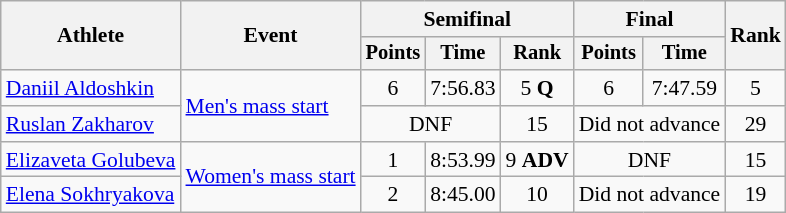<table class=wikitable style="text-align:center; font-size:90%">
<tr>
<th rowspan=2>Athlete</th>
<th rowspan=2>Event</th>
<th colspan=3>Semifinal</th>
<th colspan=2>Final</th>
<th rowspan=2>Rank</th>
</tr>
<tr style=font-size:95%>
<th>Points</th>
<th>Time</th>
<th>Rank</th>
<th>Points</th>
<th>Time</th>
</tr>
<tr>
<td align=left><a href='#'>Daniil Aldoshkin</a></td>
<td rowspan=2 align=left><a href='#'>Men's mass start</a></td>
<td>6</td>
<td>7:56.83</td>
<td>5 <strong>Q</strong></td>
<td>6</td>
<td>7:47.59</td>
<td>5</td>
</tr>
<tr>
<td align=left><a href='#'>Ruslan Zakharov</a></td>
<td colspan=2>DNF</td>
<td>15</td>
<td colspan=2>Did not advance</td>
<td>29</td>
</tr>
<tr>
<td align=left><a href='#'>Elizaveta Golubeva</a></td>
<td rowspan=2 align=left><a href='#'>Women's mass start</a></td>
<td>1</td>
<td>8:53.99</td>
<td>9 <strong>ADV</strong></td>
<td colspan=2>DNF</td>
<td>15</td>
</tr>
<tr>
<td align=left><a href='#'>Elena Sokhryakova</a></td>
<td>2</td>
<td>8:45.00</td>
<td>10</td>
<td colspan=2>Did not advance</td>
<td>19</td>
</tr>
</table>
